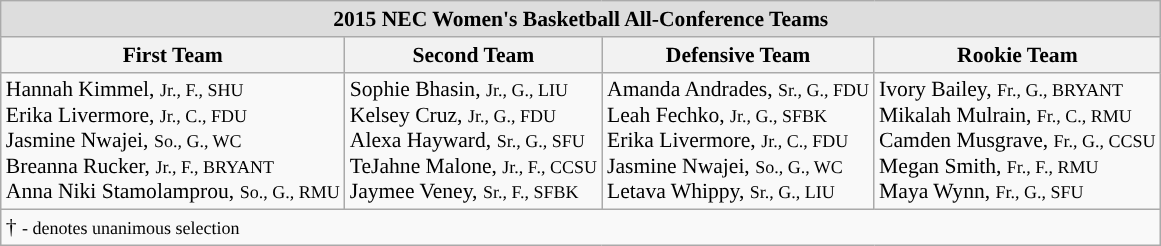<table class="wikitable" style="white-space:nowrap; font-size:90%;">
<tr>
<td colspan="7" style="text-align:center; background:#ddd;"><strong>2015 NEC Women's Basketball All-Conference Teams</strong></td>
</tr>
<tr>
<th>First Team</th>
<th>Second Team</th>
<th>Defensive Team</th>
<th>Rookie Team</th>
</tr>
<tr>
<td>Hannah Kimmel, <small>Jr., F., SHU</small><br>Erika Livermore, <small>Jr., C., FDU</small><br>Jasmine Nwajei, <small>So., G., WC</small><br>Breanna Rucker, <small>Jr., F., BRYANT</small><br>Anna Niki Stamolamprou, <small>So., G., RMU</small></td>
<td>Sophie Bhasin, <small>Jr., G., LIU</small><br>Kelsey Cruz, <small>Jr., G., FDU</small><br>Alexa Hayward, <small>Sr., G., SFU</small><br>TeJahne Malone, <small>Jr., F., CCSU</small><br>Jaymee Veney, <small>Sr., F., SFBK</small></td>
<td>Amanda Andrades, <small>Sr., G., FDU</small><br>Leah Fechko, <small>Jr., G., SFBK</small><br>Erika Livermore, <small>Jr., C., FDU</small><br>Jasmine Nwajei, <small>So., G., WC</small><br>Letava Whippy, <small>Sr., G., LIU</small></td>
<td>Ivory Bailey, <small>Fr., G., BRYANT</small><br>Mikalah Mulrain, <small>Fr., C., RMU</small><br>Camden Musgrave, <small>Fr., G., CCSU</small><br>Megan Smith, <small>Fr., F., RMU</small><br>Maya Wynn, <small>Fr., G., SFU</small></td>
</tr>
<tr>
<td colspan="5" style="text-align:left;">† <small>- denotes unanimous selection</small></td>
</tr>
</table>
